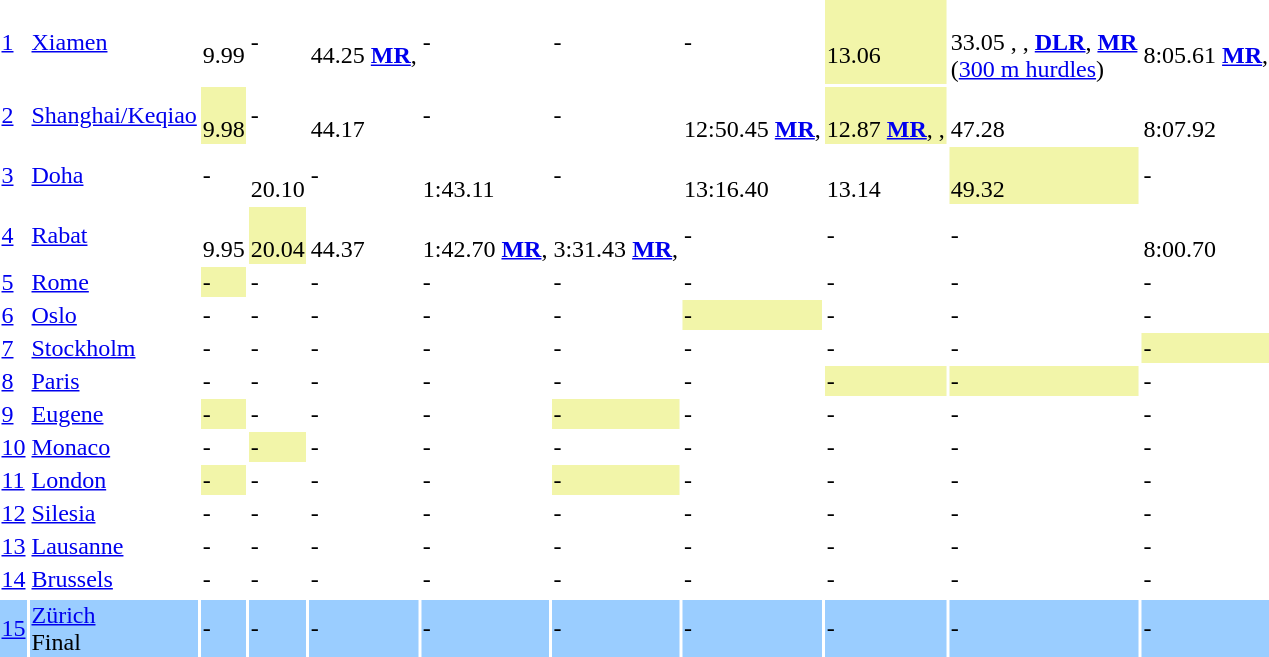<table>
<tr>
<td><a href='#'>1</a></td>
<td><a href='#'>Xiamen</a></td>
<td><br> 9.99</td>
<td>-</td>
<td><br> 44.25 <strong><a href='#'>MR</a></strong>, </td>
<td>-</td>
<td>-</td>
<td>-</td>
<td bgcolor=#F2F5A9><br> 13.06 </td>
<td><br> 33.05 , , <strong><a href='#'>DLR</a></strong>, <strong><a href='#'>MR</a></strong><br> (<a href='#'>300 m hurdles</a>)</td>
<td><br> 8:05.61 <strong><a href='#'>MR</a></strong>, </td>
</tr>
<tr>
<td><a href='#'>2</a></td>
<td><a href='#'>Shanghai/Keqiao</a></td>
<td bgcolor=#F2F5A9><br> 9.98</td>
<td>-</td>
<td><br> 44.17 </td>
<td>-</td>
<td>-</td>
<td><br> 12:50.45 <strong><a href='#'>MR</a></strong>, </td>
<td bgcolor=#F2F5A9><br> 12.87 <strong><a href='#'>MR</a></strong>, , </td>
<td><br> 47.28 </td>
<td><br> 8:07.92 </td>
</tr>
<tr>
<td><a href='#'>3</a></td>
<td><a href='#'>Doha</a></td>
<td>-</td>
<td><br> 20.10 </td>
<td>-</td>
<td><br> 1:43.11 </td>
<td>-</td>
<td><br> 13:16.40 </td>
<td><br> 13.14 </td>
<td bgcolor=#F2F5A9><br> 49.32 </td>
<td>-</td>
</tr>
<tr>
<td><a href='#'>4</a></td>
<td><a href='#'>Rabat</a></td>
<td><br> 9.95</td>
<td bgcolor=#F2F5A9><br> 20.04</td>
<td><br>44.37</td>
<td><br> 1:42.70 <strong><a href='#'>MR</a></strong>, </td>
<td><br>3:31.43 <strong><a href='#'>MR</a></strong>, </td>
<td>-</td>
<td>-</td>
<td>-</td>
<td><br>8:00.70 </td>
</tr>
<tr>
<td><a href='#'>5</a></td>
<td><a href='#'>Rome</a></td>
<td bgcolor=#F2F5A9>-</td>
<td>-</td>
<td>-</td>
<td>-</td>
<td>-</td>
<td>-</td>
<td>-</td>
<td>-</td>
<td>-</td>
</tr>
<tr>
<td><a href='#'>6</a></td>
<td><a href='#'>Oslo</a></td>
<td>-</td>
<td>-</td>
<td>-</td>
<td>-</td>
<td>-</td>
<td bgcolor=#F2F5A9>-</td>
<td>-</td>
<td>-</td>
<td>-</td>
</tr>
<tr>
<td><a href='#'>7</a></td>
<td><a href='#'>Stockholm</a></td>
<td>-</td>
<td>-</td>
<td>-</td>
<td>-</td>
<td>-</td>
<td>-</td>
<td>-</td>
<td>-</td>
<td bgcolor=#F2F5A9>-</td>
</tr>
<tr>
<td><a href='#'>8</a></td>
<td><a href='#'>Paris</a></td>
<td>-</td>
<td>-</td>
<td>-</td>
<td>-</td>
<td>-</td>
<td>-</td>
<td bgcolor=#F2F5A9>-</td>
<td bgcolor=#F2F5A9>-</td>
<td>-</td>
</tr>
<tr>
<td><a href='#'>9</a></td>
<td><a href='#'>Eugene</a></td>
<td bgcolor=#F2F5A9>-</td>
<td>-</td>
<td>-</td>
<td>-</td>
<td bgcolor=#F2F5A9>-</td>
<td>-</td>
<td>-</td>
<td>-</td>
<td>-</td>
</tr>
<tr>
<td><a href='#'>10</a></td>
<td><a href='#'>Monaco</a></td>
<td>-</td>
<td bgcolor=#F2F5A9>-</td>
<td>-</td>
<td>-</td>
<td>-</td>
<td>-</td>
<td>-</td>
<td>-</td>
<td>-</td>
</tr>
<tr>
<td><a href='#'>11</a></td>
<td><a href='#'>London</a></td>
<td bgcolor=#F2F5A9>-</td>
<td>-</td>
<td>-</td>
<td>-</td>
<td bgcolor=#F2F5A9>-</td>
<td>-</td>
<td>-</td>
<td>-</td>
<td>-</td>
</tr>
<tr>
<td><a href='#'>12</a></td>
<td><a href='#'>Silesia</a></td>
<td>-</td>
<td>-</td>
<td>-</td>
<td>-</td>
<td>-</td>
<td>-</td>
<td>-</td>
<td>-</td>
<td>-</td>
</tr>
<tr>
<td><a href='#'>13</a></td>
<td><a href='#'>Lausanne</a></td>
<td>-</td>
<td>-</td>
<td>-</td>
<td>-</td>
<td>-</td>
<td>-</td>
<td>-</td>
<td>-</td>
<td>-</td>
</tr>
<tr>
<td><a href='#'>14</a></td>
<td><a href='#'>Brussels</a></td>
<td>-</td>
<td>-</td>
<td>-</td>
<td>-</td>
<td>-</td>
<td>-</td>
<td>-</td>
<td>-</td>
<td>-</td>
</tr>
<tr>
</tr>
<tr bgcolor=#9acdff>
<td><a href='#'>15</a></td>
<td><a href='#'>Zürich</a><br>Final</td>
<td>-</td>
<td>-</td>
<td>-</td>
<td>-</td>
<td>-</td>
<td>-</td>
<td>-</td>
<td>-</td>
<td>-</td>
</tr>
<tr>
</tr>
</table>
